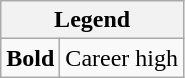<table class="wikitable mw-collapsible mw-collapsed">
<tr>
<th colspan="2">Legend</th>
</tr>
<tr>
<td><strong>Bold</strong></td>
<td>Career high</td>
</tr>
</table>
